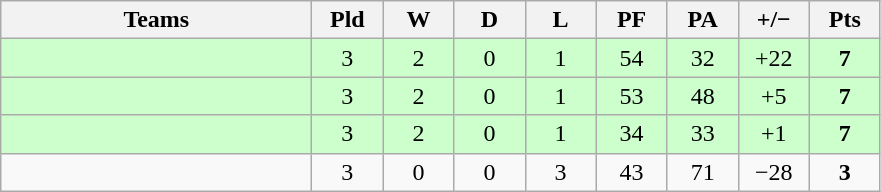<table class="wikitable" style="text-align: center;">
<tr>
<th width="200">Teams</th>
<th width="40">Pld</th>
<th width="40">W</th>
<th width="40">D</th>
<th width="40">L</th>
<th width="40">PF</th>
<th width="40">PA</th>
<th width="40">+/−</th>
<th width="40">Pts</th>
</tr>
<tr bgcolor=ccffcc>
<td align=left></td>
<td>3</td>
<td>2</td>
<td>0</td>
<td>1</td>
<td>54</td>
<td>32</td>
<td>+22</td>
<td><strong>7</strong></td>
</tr>
<tr bgcolor=ccffcc>
<td align=left></td>
<td>3</td>
<td>2</td>
<td>0</td>
<td>1</td>
<td>53</td>
<td>48</td>
<td>+5</td>
<td><strong>7</strong></td>
</tr>
<tr bgcolor=ccffcc>
<td align=left></td>
<td>3</td>
<td>2</td>
<td>0</td>
<td>1</td>
<td>34</td>
<td>33</td>
<td>+1</td>
<td><strong>7</strong></td>
</tr>
<tr>
<td align=left></td>
<td>3</td>
<td>0</td>
<td>0</td>
<td>3</td>
<td>43</td>
<td>71</td>
<td>−28</td>
<td><strong>3</strong></td>
</tr>
</table>
